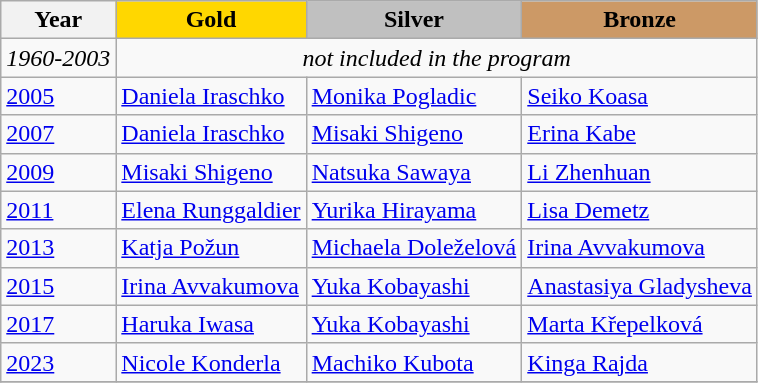<table class="wikitable">
<tr>
<th>Year</th>
<td align=center bgcolor=gold><strong>Gold</strong></td>
<td align=center bgcolor=silver><strong>Silver</strong></td>
<td align=center bgcolor=cc9966><strong>Bronze</strong></td>
</tr>
<tr>
<td><em>1960-2003</em></td>
<td colspan=3 align=center><em>not included in the program</em></td>
</tr>
<tr>
<td><a href='#'>2005</a></td>
<td> <a href='#'>Daniela Iraschko</a></td>
<td> <a href='#'>Monika Pogladic</a></td>
<td> <a href='#'>Seiko Koasa</a></td>
</tr>
<tr>
<td><a href='#'>2007</a></td>
<td> <a href='#'>Daniela Iraschko</a></td>
<td> <a href='#'>Misaki Shigeno</a></td>
<td> <a href='#'>Erina Kabe</a></td>
</tr>
<tr>
<td><a href='#'>2009</a></td>
<td> <a href='#'>Misaki Shigeno</a></td>
<td> <a href='#'>Natsuka Sawaya</a></td>
<td> <a href='#'>Li Zhenhuan</a></td>
</tr>
<tr>
<td><a href='#'>2011</a></td>
<td> <a href='#'>Elena Runggaldier</a></td>
<td> <a href='#'>Yurika Hirayama</a></td>
<td> <a href='#'>Lisa Demetz</a></td>
</tr>
<tr>
<td><a href='#'>2013</a></td>
<td> <a href='#'>Katja Požun</a></td>
<td> <a href='#'>Michaela Doleželová</a></td>
<td> <a href='#'>Irina Avvakumova</a></td>
</tr>
<tr>
<td><a href='#'>2015</a></td>
<td> <a href='#'>Irina Avvakumova</a></td>
<td> <a href='#'>Yuka Kobayashi</a></td>
<td> <a href='#'>Anastasiya Gladysheva</a></td>
</tr>
<tr>
<td><a href='#'>2017</a></td>
<td> <a href='#'>Haruka Iwasa</a></td>
<td> <a href='#'>Yuka Kobayashi</a></td>
<td> <a href='#'>Marta Křepelková</a></td>
</tr>
<tr>
<td><a href='#'>2023</a></td>
<td> <a href='#'>Nicole Konderla</a></td>
<td> <a href='#'>Machiko Kubota</a></td>
<td> <a href='#'>Kinga Rajda</a></td>
</tr>
<tr>
</tr>
</table>
